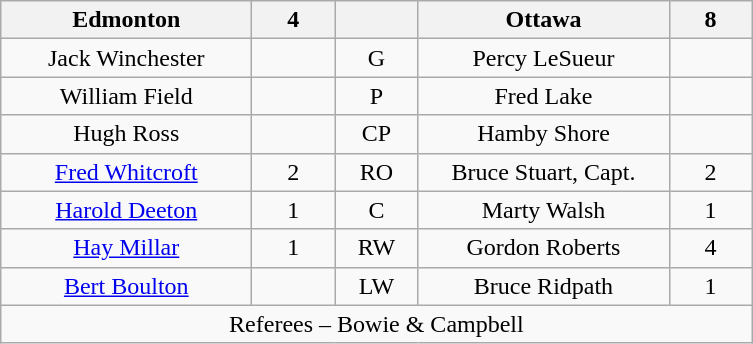<table class="wikitable" style="text-align:center;">
<tr>
<th style="width:10em">Edmonton</th>
<th style="width:3em">4</th>
<th style="width:3em"></th>
<th style="width:10em">Ottawa</th>
<th style="width:3em">8</th>
</tr>
<tr>
<td>Jack Winchester</td>
<td></td>
<td>G</td>
<td>Percy LeSueur</td>
<td></td>
</tr>
<tr>
<td>William Field</td>
<td></td>
<td>P</td>
<td>Fred Lake</td>
<td></td>
</tr>
<tr>
<td>Hugh Ross</td>
<td></td>
<td>CP</td>
<td>Hamby Shore</td>
<td></td>
</tr>
<tr>
<td><a href='#'>Fred Whitcroft</a></td>
<td>2</td>
<td>RO</td>
<td>Bruce Stuart, Capt.</td>
<td>2</td>
</tr>
<tr>
<td><a href='#'>Harold Deeton</a></td>
<td>1</td>
<td>C</td>
<td>Marty Walsh</td>
<td>1</td>
</tr>
<tr>
<td><a href='#'>Hay Millar</a></td>
<td>1</td>
<td>RW</td>
<td>Gordon Roberts</td>
<td>4</td>
</tr>
<tr>
<td><a href='#'>Bert Boulton</a></td>
<td></td>
<td>LW</td>
<td>Bruce Ridpath</td>
<td>1</td>
</tr>
<tr>
<td colspan="5" style="text-align:center;">Referees – Bowie & Campbell</td>
</tr>
</table>
